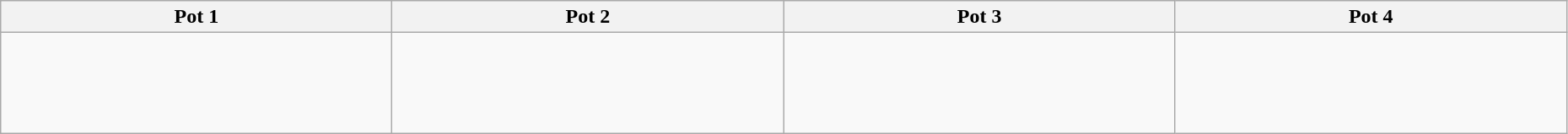<table class="wikitable" width=98%>
<tr>
<th width=25%>Pot 1</th>
<th width=25%>Pot 2</th>
<th width=25%>Pot 3</th>
<th width=25%>Pot 4</th>
</tr>
<tr>
<td><br> <br>
 <br>
 <br>
</td>
<td><br> <br>
 <br>
 <br>
</td>
<td><br> <br>
 <br>
 <br>
</td>
<td><br> <br>
 <br>
 <br>
</td>
</tr>
</table>
